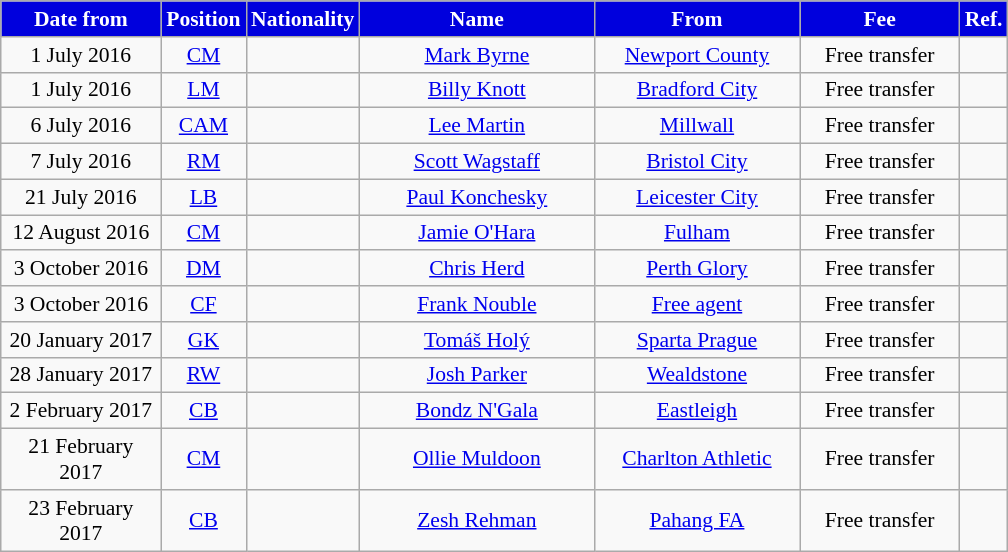<table class="wikitable"  style="text-align:center; font-size:90%; ">
<tr>
<th style="background:#0000DD; color:#FFFFFF; width:100px;">Date from</th>
<th style="background:#0000DD; color:#FFFFFF; width:50px;">Position</th>
<th style="background:#0000DD; color:#FFFFFF; width:50px;">Nationality</th>
<th style="background:#0000DD; color:#FFFFFF; width:150px;">Name</th>
<th style="background:#0000DD; color:#FFFFFF; width:130px;">From</th>
<th style="background:#0000DD; color:#FFFFFF; width:100px;">Fee</th>
<th style="background:#0000DD; color:#FFFFFF; width:25px;">Ref.</th>
</tr>
<tr>
<td>1 July 2016</td>
<td><a href='#'>CM</a></td>
<td></td>
<td><a href='#'>Mark Byrne</a></td>
<td><a href='#'>Newport County</a></td>
<td>Free transfer</td>
<td></td>
</tr>
<tr>
<td>1 July 2016</td>
<td><a href='#'>LM</a></td>
<td></td>
<td><a href='#'>Billy Knott</a></td>
<td><a href='#'>Bradford City</a></td>
<td>Free transfer</td>
<td></td>
</tr>
<tr>
<td>6 July 2016</td>
<td><a href='#'>CAM</a></td>
<td></td>
<td><a href='#'>Lee Martin</a></td>
<td><a href='#'>Millwall</a></td>
<td>Free transfer</td>
<td></td>
</tr>
<tr>
<td>7 July 2016</td>
<td><a href='#'>RM</a></td>
<td></td>
<td><a href='#'>Scott Wagstaff</a></td>
<td><a href='#'>Bristol City</a></td>
<td>Free transfer</td>
<td></td>
</tr>
<tr>
<td>21 July 2016</td>
<td><a href='#'>LB</a></td>
<td></td>
<td><a href='#'>Paul Konchesky</a></td>
<td><a href='#'>Leicester City</a></td>
<td>Free transfer</td>
<td></td>
</tr>
<tr>
<td>12 August 2016</td>
<td><a href='#'>CM</a></td>
<td></td>
<td><a href='#'>Jamie O'Hara</a></td>
<td><a href='#'>Fulham</a></td>
<td>Free transfer</td>
<td></td>
</tr>
<tr>
<td>3 October 2016</td>
<td><a href='#'>DM</a></td>
<td></td>
<td><a href='#'>Chris Herd</a></td>
<td><a href='#'>Perth Glory</a></td>
<td>Free transfer</td>
<td></td>
</tr>
<tr>
<td>3 October 2016</td>
<td><a href='#'>CF</a></td>
<td></td>
<td><a href='#'>Frank Nouble</a></td>
<td><a href='#'>Free agent</a></td>
<td>Free transfer</td>
<td></td>
</tr>
<tr>
<td>20 January 2017</td>
<td><a href='#'>GK</a></td>
<td></td>
<td><a href='#'>Tomáš Holý</a></td>
<td><a href='#'>Sparta Prague</a></td>
<td>Free transfer</td>
<td></td>
</tr>
<tr>
<td>28 January 2017</td>
<td><a href='#'>RW</a></td>
<td></td>
<td><a href='#'>Josh Parker</a></td>
<td><a href='#'>Wealdstone</a></td>
<td>Free transfer</td>
<td></td>
</tr>
<tr>
<td>2 February 2017</td>
<td><a href='#'>CB</a></td>
<td></td>
<td><a href='#'>Bondz N'Gala</a></td>
<td><a href='#'>Eastleigh</a></td>
<td>Free transfer</td>
<td></td>
</tr>
<tr>
<td>21 February 2017</td>
<td><a href='#'>CM</a></td>
<td></td>
<td><a href='#'>Ollie Muldoon</a></td>
<td><a href='#'>Charlton Athletic</a></td>
<td>Free transfer</td>
<td></td>
</tr>
<tr>
<td>23 February 2017</td>
<td><a href='#'>CB</a></td>
<td></td>
<td><a href='#'>Zesh Rehman</a></td>
<td><a href='#'>Pahang FA</a></td>
<td>Free transfer</td>
<td></td>
</tr>
</table>
